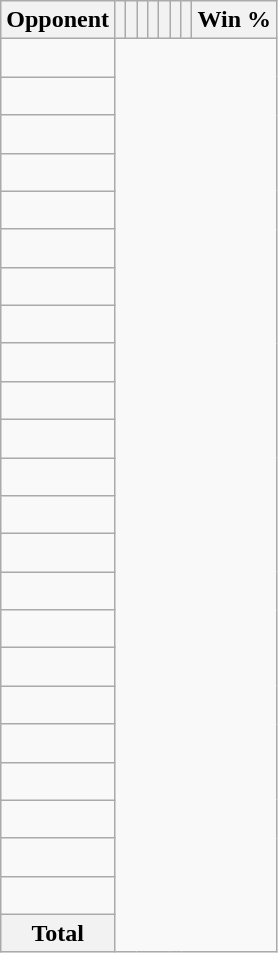<table class="wikitable sortable collapsible collapsed" style="text-align: center;">
<tr>
<th>Opponent</th>
<th></th>
<th></th>
<th></th>
<th></th>
<th></th>
<th></th>
<th></th>
<th>Win %</th>
</tr>
<tr>
<td align="left"><br></td>
</tr>
<tr>
<td align="left"><br></td>
</tr>
<tr>
<td align="left"><br></td>
</tr>
<tr>
<td align="left"><br></td>
</tr>
<tr>
<td align="left"><br></td>
</tr>
<tr>
<td align="left"><br></td>
</tr>
<tr>
<td align="left"><br></td>
</tr>
<tr>
<td align="left"><br></td>
</tr>
<tr>
<td align="left"><br></td>
</tr>
<tr>
<td align="left"><br></td>
</tr>
<tr>
<td align="left"><br></td>
</tr>
<tr>
<td align="left"><br></td>
</tr>
<tr>
<td align="left"><br></td>
</tr>
<tr>
<td align="left"><br></td>
</tr>
<tr>
<td align="left"><br></td>
</tr>
<tr>
<td align="left"><br></td>
</tr>
<tr>
<td align="left"><br></td>
</tr>
<tr>
<td align="left"><br></td>
</tr>
<tr>
<td align="left"><br></td>
</tr>
<tr>
<td align="left"><br></td>
</tr>
<tr>
<td align="left"><br></td>
</tr>
<tr>
<td align="left"><br></td>
</tr>
<tr>
<td align="left"><br></td>
</tr>
<tr class="sortbottom">
<th>Total<br></th>
</tr>
</table>
